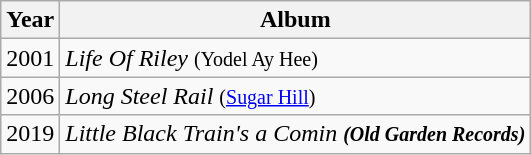<table class="wikitable">
<tr>
<th>Year</th>
<th>Album</th>
</tr>
<tr>
<td>2001</td>
<td><em>Life Of Riley</em>  <small>(Yodel Ay Hee)</small></td>
</tr>
<tr>
<td>2006</td>
<td><em>Long Steel Rail</em> <small>(<a href='#'>Sugar Hill</a>)</small></td>
</tr>
<tr>
<td>2019</td>
<td><em>Little Black Train's a Comin<strong> <small>(Old Garden Records)</small></td>
</tr>
</table>
